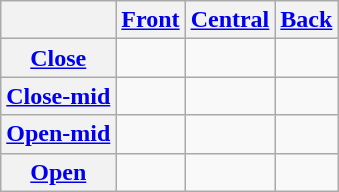<table class="wikitable" style="text-align:center;">
<tr>
<th></th>
<th><a href='#'>Front</a></th>
<th><a href='#'>Central</a></th>
<th><a href='#'>Back</a></th>
</tr>
<tr>
<th><a href='#'>Close</a></th>
<td></td>
<td></td>
<td></td>
</tr>
<tr>
<th><a href='#'>Close-mid</a></th>
<td></td>
<td></td>
<td></td>
</tr>
<tr>
<th><a href='#'>Open-mid</a></th>
<td></td>
<td></td>
<td></td>
</tr>
<tr>
<th><a href='#'>Open</a></th>
<td></td>
<td></td>
<td></td>
</tr>
</table>
